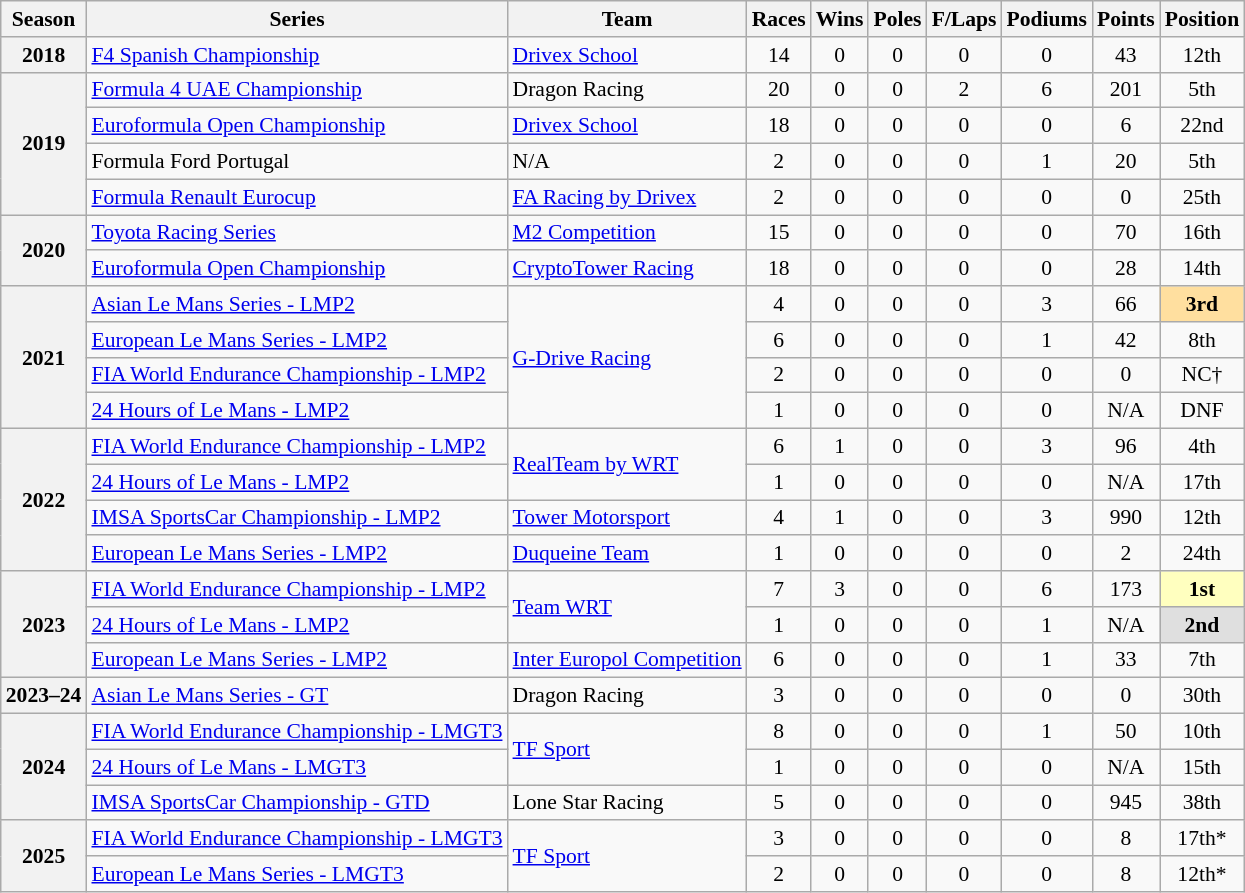<table class="wikitable" style="font-size: 90%; text-align:center">
<tr>
<th>Season</th>
<th>Series</th>
<th>Team</th>
<th>Races</th>
<th>Wins</th>
<th>Poles</th>
<th>F/Laps</th>
<th>Podiums</th>
<th>Points</th>
<th>Position</th>
</tr>
<tr>
<th>2018</th>
<td align=left><a href='#'>F4 Spanish Championship</a></td>
<td align=left><a href='#'>Drivex School</a></td>
<td>14</td>
<td>0</td>
<td>0</td>
<td>0</td>
<td>0</td>
<td>43</td>
<td>12th</td>
</tr>
<tr>
<th rowspan="4">2019</th>
<td align="left"><a href='#'>Formula 4 UAE Championship</a></td>
<td align="left">Dragon Racing</td>
<td>20</td>
<td>0</td>
<td>0</td>
<td>2</td>
<td>6</td>
<td>201</td>
<td>5th</td>
</tr>
<tr>
<td align="left"><a href='#'>Euroformula Open Championship</a></td>
<td align="left"><a href='#'>Drivex School</a></td>
<td>18</td>
<td>0</td>
<td>0</td>
<td>0</td>
<td>0</td>
<td>6</td>
<td>22nd</td>
</tr>
<tr>
<td align=left>Formula Ford Portugal</td>
<td align=left>N/A</td>
<td>2</td>
<td>0</td>
<td>0</td>
<td>0</td>
<td>1</td>
<td>20</td>
<td>5th</td>
</tr>
<tr>
<td align=left><a href='#'>Formula Renault Eurocup</a></td>
<td align=left><a href='#'>FA Racing by Drivex</a></td>
<td>2</td>
<td>0</td>
<td>0</td>
<td>0</td>
<td>0</td>
<td>0</td>
<td>25th</td>
</tr>
<tr>
<th rowspan="2">2020</th>
<td align="left"><a href='#'>Toyota Racing Series</a></td>
<td align="left"><a href='#'>M2 Competition</a></td>
<td>15</td>
<td>0</td>
<td>0</td>
<td>0</td>
<td>0</td>
<td>70</td>
<td>16th</td>
</tr>
<tr>
<td align="left"><a href='#'>Euroformula Open Championship</a></td>
<td align="left"><a href='#'>CryptoTower Racing</a></td>
<td>18</td>
<td>0</td>
<td>0</td>
<td>0</td>
<td>0</td>
<td>28</td>
<td>14th</td>
</tr>
<tr>
<th rowspan="4">2021</th>
<td align="left"><a href='#'>Asian Le Mans Series - LMP2</a></td>
<td rowspan="4" align=left><a href='#'>G-Drive Racing</a></td>
<td>4</td>
<td>0</td>
<td>0</td>
<td>0</td>
<td>3</td>
<td>66</td>
<td style="background:#FFDF9F;"><strong>3rd</strong></td>
</tr>
<tr>
<td align="left"><a href='#'>European Le Mans Series - LMP2</a></td>
<td>6</td>
<td>0</td>
<td>0</td>
<td>0</td>
<td>1</td>
<td>42</td>
<td>8th</td>
</tr>
<tr>
<td align=left><a href='#'>FIA World Endurance Championship - LMP2</a></td>
<td>2</td>
<td>0</td>
<td>0</td>
<td>0</td>
<td>0</td>
<td>0</td>
<td>NC†</td>
</tr>
<tr>
<td align=left><a href='#'>24 Hours of Le Mans - LMP2</a></td>
<td>1</td>
<td>0</td>
<td>0</td>
<td>0</td>
<td>0</td>
<td>N/A</td>
<td>DNF</td>
</tr>
<tr>
<th rowspan=4>2022</th>
<td align=left><a href='#'>FIA World Endurance Championship - LMP2</a></td>
<td rowspan="2" align="left"><a href='#'>RealTeam by WRT</a></td>
<td>6</td>
<td>1</td>
<td>0</td>
<td>0</td>
<td>3</td>
<td>96</td>
<td>4th</td>
</tr>
<tr>
<td align=left><a href='#'>24 Hours of Le Mans - LMP2</a></td>
<td>1</td>
<td>0</td>
<td>0</td>
<td>0</td>
<td>0</td>
<td>N/A</td>
<td>17th</td>
</tr>
<tr>
<td align=left><a href='#'>IMSA SportsCar Championship - LMP2</a></td>
<td align=left><a href='#'>Tower Motorsport</a></td>
<td>4</td>
<td>1</td>
<td>0</td>
<td>0</td>
<td>3</td>
<td>990</td>
<td>12th</td>
</tr>
<tr>
<td align=left><a href='#'>European Le Mans Series - LMP2</a></td>
<td align=left><a href='#'>Duqueine Team</a></td>
<td>1</td>
<td>0</td>
<td>0</td>
<td>0</td>
<td>0</td>
<td>2</td>
<td>24th</td>
</tr>
<tr>
<th rowspan="3">2023</th>
<td align=left><a href='#'>FIA World Endurance Championship - LMP2</a></td>
<td rowspan=2 align=left><a href='#'>Team WRT</a></td>
<td>7</td>
<td>3</td>
<td>0</td>
<td>0</td>
<td>6</td>
<td>173</td>
<td style="background:#FFFFBF;"><strong>1st</strong></td>
</tr>
<tr>
<td align=left><a href='#'>24 Hours of Le Mans - LMP2</a></td>
<td>1</td>
<td>0</td>
<td>0</td>
<td>0</td>
<td>1</td>
<td>N/A</td>
<td style="background:#DFDFDF;"><strong>2nd</strong></td>
</tr>
<tr>
<td align=left><a href='#'>European Le Mans Series - LMP2</a></td>
<td align=left><a href='#'>Inter Europol Competition</a></td>
<td>6</td>
<td>0</td>
<td>0</td>
<td>0</td>
<td>1</td>
<td>33</td>
<td>7th</td>
</tr>
<tr>
<th>2023–24</th>
<td align=left><a href='#'>Asian Le Mans Series - GT</a></td>
<td align=left>Dragon Racing</td>
<td>3</td>
<td>0</td>
<td>0</td>
<td>0</td>
<td>0</td>
<td>0</td>
<td>30th</td>
</tr>
<tr>
<th rowspan=3>2024</th>
<td align=left><a href='#'>FIA World Endurance Championship - LMGT3</a></td>
<td align=left rowspan="2"><a href='#'>TF Sport</a></td>
<td>8</td>
<td>0</td>
<td>0</td>
<td>0</td>
<td>1</td>
<td>50</td>
<td>10th</td>
</tr>
<tr>
<td align=left><a href='#'>24 Hours of Le Mans - LMGT3</a></td>
<td>1</td>
<td>0</td>
<td>0</td>
<td>0</td>
<td>0</td>
<td>N/A</td>
<td>15th</td>
</tr>
<tr>
<td align=left><a href='#'>IMSA SportsCar Championship - GTD</a></td>
<td align=left>Lone Star Racing</td>
<td>5</td>
<td>0</td>
<td>0</td>
<td>0</td>
<td>0</td>
<td>945</td>
<td>38th</td>
</tr>
<tr>
<th rowspan="2">2025</th>
<td align=left><a href='#'>FIA World Endurance Championship - LMGT3</a></td>
<td rowspan="2" align="left"><a href='#'>TF Sport</a></td>
<td>3</td>
<td>0</td>
<td>0</td>
<td>0</td>
<td>0</td>
<td>8</td>
<td>17th*</td>
</tr>
<tr>
<td align=left><a href='#'>European Le Mans Series - LMGT3</a></td>
<td>2</td>
<td>0</td>
<td>0</td>
<td>0</td>
<td>0</td>
<td>8</td>
<td>12th*</td>
</tr>
</table>
